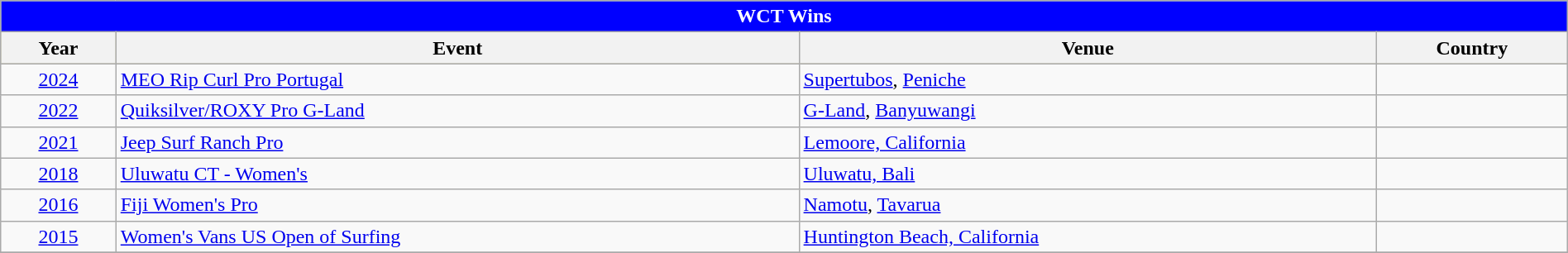<table class="wikitable" style="width:100%;">
<tr bgcolor=skyblue>
<td colspan=4; style="background: blue; color: white" align="center"><strong>WCT Wins</strong></td>
</tr>
<tr bgcolor=#bdb76b>
<th>Year</th>
<th>Event</th>
<th>Venue</th>
<th>Country</th>
</tr>
<tr>
<td style=text-align:center><a href='#'>2024</a></td>
<td><a href='#'>MEO Rip Curl Pro Portugal</a></td>
<td><a href='#'>Supertubos</a>, <a href='#'>Peniche</a></td>
<td></td>
</tr>
<tr>
<td style="text-align:center"><a href='#'>2022</a></td>
<td><a href='#'>Quiksilver/ROXY Pro G-Land</a></td>
<td><a href='#'>G-Land</a>, <a href='#'>Banyuwangi</a></td>
<td></td>
</tr>
<tr>
<td style=text-align:center><a href='#'>2021</a></td>
<td><a href='#'>Jeep Surf Ranch Pro</a></td>
<td><a href='#'>Lemoore, California</a></td>
<td></td>
</tr>
<tr>
<td style=text-align:center><a href='#'>2018</a></td>
<td><a href='#'>Uluwatu CT - Women's</a></td>
<td><a href='#'>Uluwatu, Bali</a></td>
<td></td>
</tr>
<tr>
<td style=text-align:center><a href='#'>2016</a></td>
<td><a href='#'>Fiji Women's Pro</a></td>
<td><a href='#'>Namotu</a>, <a href='#'>Tavarua</a></td>
<td></td>
</tr>
<tr>
<td style=text-align:center><a href='#'>2015</a></td>
<td><a href='#'>Women's Vans US Open of Surfing</a></td>
<td><a href='#'>Huntington Beach, California</a></td>
<td></td>
</tr>
<tr>
</tr>
</table>
